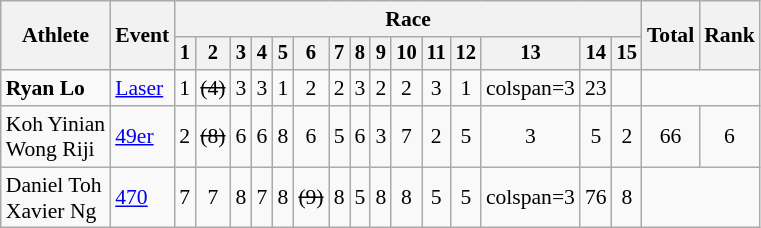<table class=wikitable style=font-size:90%;text-align:center>
<tr>
<th rowspan="2">Athlete</th>
<th rowspan="2">Event</th>
<th colspan=15>Race</th>
<th rowspan=2>Total</th>
<th rowspan=2>Rank</th>
</tr>
<tr style="font-size:95%">
<th>1</th>
<th>2</th>
<th>3</th>
<th>4</th>
<th>5</th>
<th>6</th>
<th>7</th>
<th>8</th>
<th>9</th>
<th>10</th>
<th>11</th>
<th>12</th>
<th>13</th>
<th>14</th>
<th>15</th>
</tr>
<tr>
<td align=left><strong>Ryan Lo</strong></td>
<td align=left><a href='#'>Laser</a></td>
<td>1</td>
<td><s>(4)</s></td>
<td>3</td>
<td>3</td>
<td>1</td>
<td>2</td>
<td>2</td>
<td>3</td>
<td>2</td>
<td>2</td>
<td>3</td>
<td>1</td>
<td>colspan=3 </td>
<td>23</td>
<td></td>
</tr>
<tr>
<td align=left>Koh Yinian<br>Wong Riji</td>
<td align=left><a href='#'>49er</a></td>
<td>2</td>
<td><s>(8)</s></td>
<td>6</td>
<td>6</td>
<td>8</td>
<td>6</td>
<td>5</td>
<td>6</td>
<td>3</td>
<td>7</td>
<td>2</td>
<td>5</td>
<td>3</td>
<td>5</td>
<td>2</td>
<td>66</td>
<td>6</td>
</tr>
<tr>
<td align=left>Daniel Toh<br>Xavier Ng</td>
<td align=left><a href='#'>470</a></td>
<td>7</td>
<td>7</td>
<td>8</td>
<td>7</td>
<td>8</td>
<td><s>(9)</s></td>
<td>8</td>
<td>5</td>
<td>8</td>
<td>8</td>
<td>5</td>
<td>5</td>
<td>colspan=3 </td>
<td>76</td>
<td>8</td>
</tr>
</table>
